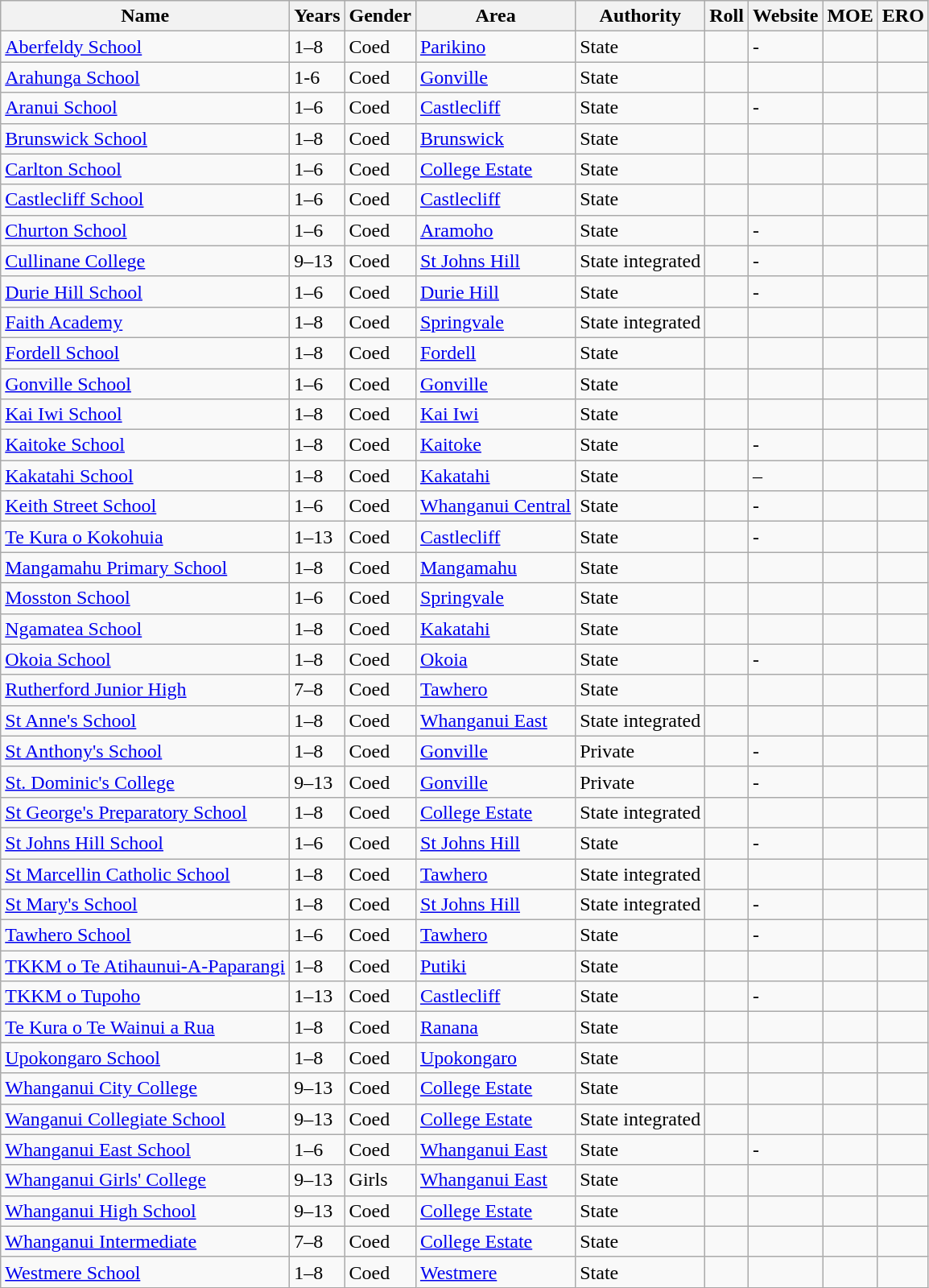<table class="wikitable sortable">
<tr>
<th>Name</th>
<th>Years</th>
<th>Gender</th>
<th>Area</th>
<th>Authority</th>
<th>Roll</th>
<th>Website</th>
<th>MOE</th>
<th>ERO</th>
</tr>
<tr>
<td><a href='#'>Aberfeldy School</a></td>
<td>1–8</td>
<td>Coed</td>
<td><a href='#'>Parikino</a></td>
<td>State</td>
<td></td>
<td>-</td>
<td></td>
<td></td>
</tr>
<tr>
<td><a href='#'>Arahunga School</a></td>
<td>1-6</td>
<td>Coed</td>
<td><a href='#'>Gonville</a></td>
<td>State</td>
<td></td>
<td></td>
<td></td>
<td></td>
</tr>
<tr>
<td><a href='#'>Aranui School</a></td>
<td>1–6</td>
<td>Coed</td>
<td><a href='#'>Castlecliff</a></td>
<td>State</td>
<td></td>
<td>-</td>
<td></td>
<td></td>
</tr>
<tr>
<td><a href='#'>Brunswick School</a></td>
<td>1–8</td>
<td>Coed</td>
<td><a href='#'>Brunswick</a></td>
<td>State</td>
<td></td>
<td></td>
<td></td>
<td></td>
</tr>
<tr>
<td><a href='#'>Carlton School</a></td>
<td>1–6</td>
<td>Coed</td>
<td><a href='#'>College Estate</a></td>
<td>State</td>
<td></td>
<td></td>
<td></td>
<td></td>
</tr>
<tr>
<td><a href='#'>Castlecliff School</a></td>
<td>1–6</td>
<td>Coed</td>
<td><a href='#'>Castlecliff</a></td>
<td>State</td>
<td></td>
<td></td>
<td></td>
<td></td>
</tr>
<tr>
<td><a href='#'>Churton School</a></td>
<td>1–6</td>
<td>Coed</td>
<td><a href='#'>Aramoho</a></td>
<td>State</td>
<td></td>
<td>-</td>
<td></td>
<td></td>
</tr>
<tr>
<td><a href='#'>Cullinane College</a></td>
<td>9–13</td>
<td>Coed</td>
<td><a href='#'>St Johns Hill</a></td>
<td>State integrated</td>
<td></td>
<td>-</td>
<td></td>
<td></td>
</tr>
<tr>
<td><a href='#'>Durie Hill School</a></td>
<td>1–6</td>
<td>Coed</td>
<td><a href='#'>Durie Hill</a></td>
<td>State</td>
<td></td>
<td>-</td>
<td></td>
<td></td>
</tr>
<tr>
<td><a href='#'>Faith Academy</a></td>
<td>1–8</td>
<td>Coed</td>
<td><a href='#'>Springvale</a></td>
<td>State integrated</td>
<td></td>
<td></td>
<td></td>
<td></td>
</tr>
<tr>
<td><a href='#'>Fordell School</a></td>
<td>1–8</td>
<td>Coed</td>
<td><a href='#'>Fordell</a></td>
<td>State</td>
<td></td>
<td></td>
<td></td>
<td></td>
</tr>
<tr>
<td><a href='#'>Gonville School</a></td>
<td>1–6</td>
<td>Coed</td>
<td><a href='#'>Gonville</a></td>
<td>State</td>
<td></td>
<td></td>
<td></td>
<td></td>
</tr>
<tr>
<td><a href='#'>Kai Iwi School</a></td>
<td>1–8</td>
<td>Coed</td>
<td><a href='#'>Kai Iwi</a></td>
<td>State</td>
<td></td>
<td></td>
<td></td>
<td></td>
</tr>
<tr>
<td><a href='#'>Kaitoke School</a></td>
<td>1–8</td>
<td>Coed</td>
<td><a href='#'>Kaitoke</a></td>
<td>State</td>
<td></td>
<td>-</td>
<td></td>
<td></td>
</tr>
<tr>
<td><a href='#'>Kakatahi School</a></td>
<td>1–8</td>
<td>Coed</td>
<td><a href='#'>Kakatahi</a></td>
<td>State</td>
<td></td>
<td>–</td>
<td></td>
<td></td>
</tr>
<tr>
<td><a href='#'>Keith Street School</a></td>
<td>1–6</td>
<td>Coed</td>
<td><a href='#'>Whanganui Central</a></td>
<td>State</td>
<td></td>
<td>-</td>
<td></td>
<td></td>
</tr>
<tr>
<td><a href='#'>Te Kura o Kokohuia</a></td>
<td>1–13</td>
<td>Coed</td>
<td><a href='#'>Castlecliff</a></td>
<td>State</td>
<td></td>
<td>-</td>
<td></td>
<td></td>
</tr>
<tr>
<td><a href='#'>Mangamahu Primary School</a></td>
<td>1–8</td>
<td>Coed</td>
<td><a href='#'>Mangamahu</a></td>
<td>State</td>
<td></td>
<td></td>
<td></td>
<td></td>
</tr>
<tr>
<td><a href='#'>Mosston School</a></td>
<td>1–6</td>
<td>Coed</td>
<td><a href='#'>Springvale</a></td>
<td>State</td>
<td></td>
<td></td>
<td></td>
<td></td>
</tr>
<tr>
<td><a href='#'>Ngamatea School</a></td>
<td>1–8</td>
<td>Coed</td>
<td><a href='#'>Kakatahi</a></td>
<td>State</td>
<td></td>
<td></td>
<td></td>
<td></td>
</tr>
<tr>
<td><a href='#'>Okoia School</a></td>
<td>1–8</td>
<td>Coed</td>
<td><a href='#'>Okoia</a></td>
<td>State</td>
<td></td>
<td>-</td>
<td></td>
<td></td>
</tr>
<tr>
<td><a href='#'>Rutherford Junior High</a></td>
<td>7–8</td>
<td>Coed</td>
<td><a href='#'>Tawhero</a></td>
<td>State</td>
<td></td>
<td></td>
<td></td>
<td></td>
</tr>
<tr>
<td><a href='#'>St Anne's School</a></td>
<td>1–8</td>
<td>Coed</td>
<td><a href='#'>Whanganui East</a></td>
<td>State integrated</td>
<td></td>
<td></td>
<td></td>
<td></td>
</tr>
<tr>
<td><a href='#'>St Anthony's School</a></td>
<td>1–8</td>
<td>Coed</td>
<td><a href='#'>Gonville</a></td>
<td>Private</td>
<td></td>
<td>-</td>
<td></td>
<td></td>
</tr>
<tr>
<td><a href='#'>St. Dominic's College</a></td>
<td>9–13</td>
<td>Coed</td>
<td><a href='#'>Gonville</a></td>
<td>Private</td>
<td></td>
<td>-</td>
<td></td>
<td></td>
</tr>
<tr>
<td><a href='#'>St George's Preparatory School</a></td>
<td>1–8</td>
<td>Coed</td>
<td><a href='#'>College Estate</a></td>
<td>State integrated</td>
<td></td>
<td></td>
<td></td>
<td></td>
</tr>
<tr>
<td><a href='#'>St Johns Hill School</a></td>
<td>1–6</td>
<td>Coed</td>
<td><a href='#'>St Johns Hill</a></td>
<td>State</td>
<td></td>
<td>-</td>
<td></td>
<td></td>
</tr>
<tr>
<td><a href='#'>St Marcellin Catholic School</a></td>
<td>1–8</td>
<td>Coed</td>
<td><a href='#'>Tawhero</a></td>
<td>State integrated</td>
<td></td>
<td></td>
<td></td>
<td></td>
</tr>
<tr>
<td><a href='#'>St Mary's School</a></td>
<td>1–8</td>
<td>Coed</td>
<td><a href='#'>St Johns Hill</a></td>
<td>State integrated</td>
<td></td>
<td>-</td>
<td></td>
<td></td>
</tr>
<tr>
<td><a href='#'>Tawhero School</a></td>
<td>1–6</td>
<td>Coed</td>
<td><a href='#'>Tawhero</a></td>
<td>State</td>
<td></td>
<td>-</td>
<td></td>
<td></td>
</tr>
<tr>
<td><a href='#'>TKKM o Te Atihaunui-A-Paparangi</a></td>
<td>1–8</td>
<td>Coed</td>
<td><a href='#'>Putiki</a></td>
<td>State</td>
<td></td>
<td></td>
<td></td>
<td></td>
</tr>
<tr>
<td><a href='#'>TKKM o Tupoho</a></td>
<td>1–13</td>
<td>Coed</td>
<td><a href='#'>Castlecliff</a></td>
<td>State</td>
<td></td>
<td>-</td>
<td></td>
<td></td>
</tr>
<tr>
<td><a href='#'>Te Kura o Te Wainui a Rua</a></td>
<td>1–8</td>
<td>Coed</td>
<td><a href='#'>Ranana</a></td>
<td>State</td>
<td></td>
<td></td>
<td></td>
<td></td>
</tr>
<tr>
<td><a href='#'>Upokongaro School</a></td>
<td>1–8</td>
<td>Coed</td>
<td><a href='#'>Upokongaro</a></td>
<td>State</td>
<td></td>
<td></td>
<td></td>
<td></td>
</tr>
<tr>
<td><a href='#'>Whanganui City College</a></td>
<td>9–13</td>
<td>Coed</td>
<td><a href='#'>College Estate</a></td>
<td>State</td>
<td></td>
<td></td>
<td></td>
<td></td>
</tr>
<tr>
<td><a href='#'>Wanganui Collegiate School</a></td>
<td>9–13</td>
<td>Coed</td>
<td><a href='#'>College Estate</a></td>
<td>State integrated</td>
<td></td>
<td></td>
<td></td>
<td></td>
</tr>
<tr>
<td><a href='#'>Whanganui East School</a></td>
<td>1–6</td>
<td>Coed</td>
<td><a href='#'>Whanganui East</a></td>
<td>State</td>
<td></td>
<td>-</td>
<td></td>
<td></td>
</tr>
<tr>
<td><a href='#'>Whanganui Girls' College</a></td>
<td>9–13</td>
<td>Girls</td>
<td><a href='#'>Whanganui East</a></td>
<td>State</td>
<td></td>
<td></td>
<td></td>
<td></td>
</tr>
<tr>
<td><a href='#'>Whanganui High School</a></td>
<td>9–13</td>
<td>Coed</td>
<td><a href='#'>College Estate</a></td>
<td>State</td>
<td></td>
<td></td>
<td></td>
<td></td>
</tr>
<tr>
<td><a href='#'>Whanganui Intermediate</a></td>
<td>7–8</td>
<td>Coed</td>
<td><a href='#'>College Estate</a></td>
<td>State</td>
<td></td>
<td></td>
<td></td>
<td></td>
</tr>
<tr>
<td><a href='#'>Westmere School</a></td>
<td>1–8</td>
<td>Coed</td>
<td><a href='#'>Westmere</a></td>
<td>State</td>
<td></td>
<td></td>
<td></td>
<td></td>
</tr>
</table>
